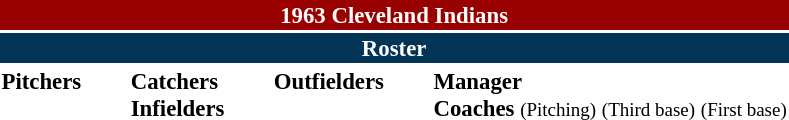<table class="toccolours" style="font-size: 95%;">
<tr>
<th colspan="10" style="background-color: #990000; color: white; text-align: center;">1963 Cleveland Indians</th>
</tr>
<tr>
<td colspan="10" style="background-color: #023456; color: white; text-align: center;"><strong>Roster</strong></td>
</tr>
<tr>
<td valign="top"><strong>Pitchers</strong><br>














</td>
<td width="25px"></td>
<td valign="top"><strong>Catchers</strong><br>






<strong>Infielders</strong>








</td>
<td width="25px"></td>
<td valign="top"><strong>Outfielders</strong><br>







</td>
<td width="25px"></td>
<td valign="top"><strong>Manager</strong><br>
<strong>Coaches</strong>
 <small>(Pitching)</small>
 <small>(Third base)</small>
 <small>(First base)</small></td>
</tr>
</table>
